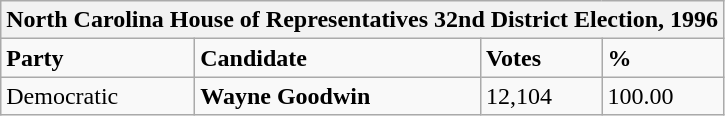<table class="wikitable">
<tr>
<th colspan="4">North Carolina House of Representatives 32nd District Election, 1996</th>
</tr>
<tr>
<td><strong>Party</strong></td>
<td><strong>Candidate</strong></td>
<td><strong>Votes</strong></td>
<td><strong>%</strong></td>
</tr>
<tr>
<td>Democratic</td>
<td><strong>Wayne Goodwin</strong></td>
<td>12,104</td>
<td>100.00</td>
</tr>
</table>
